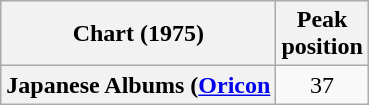<table class="wikitable sortable plainrowheaders" style="text-align:center;">
<tr>
<th>Chart (1975)</th>
<th>Peak<br>position</th>
</tr>
<tr>
<th scope="row">Japanese Albums (<a href='#'>Oricon</a></th>
<td>37</td>
</tr>
</table>
